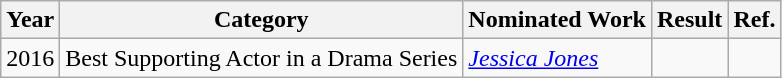<table class="wikitable">
<tr>
<th>Year</th>
<th>Category</th>
<th>Nominated Work</th>
<th>Result</th>
<th>Ref.</th>
</tr>
<tr>
<td>2016</td>
<td>Best Supporting Actor in a Drama Series</td>
<td><em><a href='#'>Jessica Jones</a></td>
<td></td>
<td></td>
</tr>
</table>
